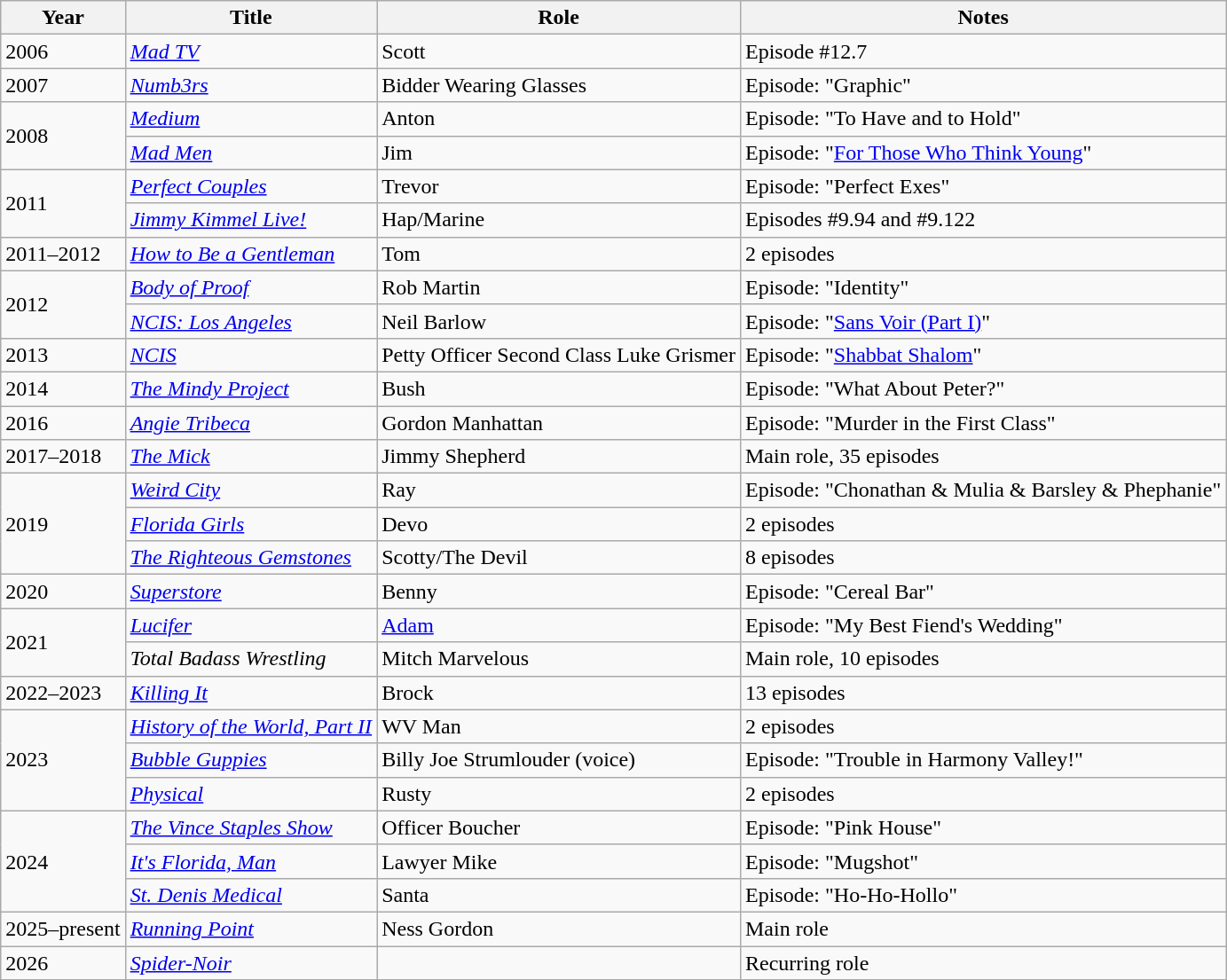<table class="wikitable sortable">
<tr>
<th>Year</th>
<th>Title</th>
<th>Role</th>
<th>Notes</th>
</tr>
<tr>
<td>2006</td>
<td><em><a href='#'>Mad TV</a></em></td>
<td>Scott</td>
<td>Episode #12.7</td>
</tr>
<tr>
<td>2007</td>
<td><em><a href='#'>Numb3rs</a></em></td>
<td>Bidder Wearing Glasses</td>
<td>Episode: "Graphic"</td>
</tr>
<tr>
<td rowspan="2">2008</td>
<td><em><a href='#'>Medium</a></em></td>
<td>Anton</td>
<td>Episode: "To Have and to Hold"</td>
</tr>
<tr>
<td><em><a href='#'>Mad Men</a></em></td>
<td>Jim</td>
<td>Episode: "<a href='#'>For Those Who Think Young</a>"</td>
</tr>
<tr>
<td rowspan="2">2011</td>
<td><em><a href='#'>Perfect Couples</a></em></td>
<td>Trevor</td>
<td>Episode: "Perfect Exes"</td>
</tr>
<tr>
<td><em><a href='#'>Jimmy Kimmel Live!</a></em></td>
<td>Hap/Marine</td>
<td>Episodes #9.94 and #9.122</td>
</tr>
<tr>
<td>2011–2012</td>
<td><em><a href='#'>How to Be a Gentleman</a></em></td>
<td>Tom</td>
<td>2 episodes</td>
</tr>
<tr>
<td rowspan="2">2012</td>
<td><em><a href='#'>Body of Proof</a></em></td>
<td>Rob Martin</td>
<td>Episode: "Identity"</td>
</tr>
<tr>
<td><em><a href='#'>NCIS: Los Angeles</a></em></td>
<td>Neil Barlow</td>
<td>Episode: "<a href='#'>Sans Voir (Part I)</a>"</td>
</tr>
<tr>
<td>2013</td>
<td><em><a href='#'>NCIS</a></em></td>
<td>Petty Officer Second Class Luke Grismer</td>
<td>Episode: "<a href='#'>Shabbat Shalom</a>"</td>
</tr>
<tr>
<td>2014</td>
<td><em><a href='#'>The Mindy Project</a></em></td>
<td>Bush</td>
<td>Episode: "What About Peter?"</td>
</tr>
<tr>
<td>2016</td>
<td><em><a href='#'>Angie Tribeca</a></em></td>
<td>Gordon Manhattan</td>
<td>Episode: "Murder in the First Class"</td>
</tr>
<tr>
<td>2017–2018</td>
<td><em><a href='#'>The Mick</a></em></td>
<td>Jimmy Shepherd</td>
<td>Main role, 35 episodes</td>
</tr>
<tr>
<td rowspan="3">2019</td>
<td><em><a href='#'>Weird City</a></em></td>
<td>Ray</td>
<td>Episode: "Chonathan & Mulia & Barsley & Phephanie"</td>
</tr>
<tr>
<td><em><a href='#'>Florida Girls</a></em></td>
<td>Devo</td>
<td>2 episodes</td>
</tr>
<tr>
<td><em><a href='#'>The Righteous Gemstones</a></em></td>
<td>Scotty/The Devil</td>
<td>8 episodes</td>
</tr>
<tr>
<td>2020</td>
<td><em><a href='#'>Superstore</a></em></td>
<td>Benny</td>
<td>Episode: "Cereal Bar"</td>
</tr>
<tr>
<td rowspan="2">2021</td>
<td><em><a href='#'>Lucifer</a></em></td>
<td><a href='#'>Adam</a></td>
<td>Episode: "My Best Fiend's Wedding"</td>
</tr>
<tr>
<td><em>Total Badass Wrestling</em></td>
<td>Mitch Marvelous</td>
<td>Main role, 10 episodes</td>
</tr>
<tr>
<td>2022–2023</td>
<td><em><a href='#'>Killing It</a></em></td>
<td>Brock</td>
<td>13 episodes</td>
</tr>
<tr>
<td rowspan="3">2023</td>
<td><em><a href='#'>History of the World, Part II</a></em></td>
<td>WV Man</td>
<td>2 episodes</td>
</tr>
<tr>
<td><em><a href='#'>Bubble Guppies</a></em></td>
<td>Billy Joe Strumlouder (voice)</td>
<td>Episode: "Trouble in Harmony Valley!"</td>
</tr>
<tr>
<td><em><a href='#'>Physical</a></em></td>
<td>Rusty</td>
<td>2 episodes</td>
</tr>
<tr>
<td rowspan="3">2024</td>
<td><em><a href='#'>The Vince Staples Show</a></em></td>
<td>Officer Boucher</td>
<td>Episode: "Pink House"</td>
</tr>
<tr>
<td><em><a href='#'>It's Florida, Man</a></em></td>
<td>Lawyer Mike</td>
<td>Episode: "Mugshot"</td>
</tr>
<tr>
<td><em><a href='#'>St. Denis Medical</a></em></td>
<td>Santa</td>
<td>Episode: "Ho-Ho-Hollo"</td>
</tr>
<tr>
<td>2025–present</td>
<td><em><a href='#'>Running Point</a></em></td>
<td>Ness Gordon</td>
<td>Main role</td>
</tr>
<tr>
<td>2026</td>
<td><em><a href='#'>Spider-Noir</a></em></td>
<td></td>
<td>Recurring role</td>
</tr>
</table>
